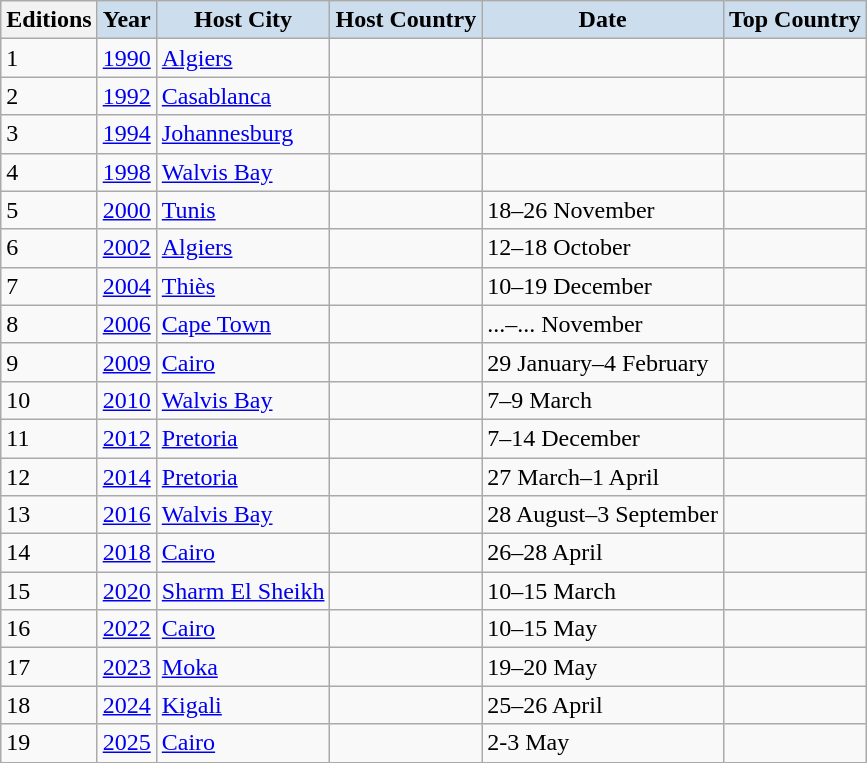<table class="wikitable" align="center">
<tr>
<th>Editions</th>
<th style="background-color: #CCDDEE;">Year</th>
<th style="background-color: #CCDDEE;">Host City</th>
<th style="background-color: #CCDDEE;">Host Country</th>
<th style="background-color: #CCDDEE;">Date</th>
<th style="background-color: #CCDDEE;">Top Country</th>
</tr>
<tr>
<td>1</td>
<td><a href='#'>1990</a></td>
<td><a href='#'>Algiers</a></td>
<td></td>
<td></td>
<td></td>
</tr>
<tr>
<td>2</td>
<td><a href='#'>1992</a></td>
<td><a href='#'>Casablanca</a></td>
<td></td>
<td></td>
<td></td>
</tr>
<tr>
<td>3</td>
<td><a href='#'>1994</a></td>
<td><a href='#'>Johannesburg</a></td>
<td></td>
<td></td>
<td></td>
</tr>
<tr>
<td>4</td>
<td><a href='#'>1998</a></td>
<td><a href='#'>Walvis Bay</a></td>
<td></td>
<td></td>
<td></td>
</tr>
<tr>
<td>5</td>
<td><a href='#'>2000</a></td>
<td><a href='#'>Tunis</a></td>
<td></td>
<td>18–26 November</td>
<td></td>
</tr>
<tr>
<td>6</td>
<td><a href='#'>2002</a></td>
<td><a href='#'>Algiers</a></td>
<td></td>
<td>12–18 October</td>
<td></td>
</tr>
<tr>
<td>7</td>
<td><a href='#'>2004</a></td>
<td><a href='#'>Thiès</a></td>
<td></td>
<td>10–19 December</td>
<td></td>
</tr>
<tr>
<td>8</td>
<td><a href='#'>2006</a></td>
<td><a href='#'>Cape Town</a></td>
<td></td>
<td>...–... November</td>
<td></td>
</tr>
<tr>
<td>9</td>
<td><a href='#'>2009</a></td>
<td><a href='#'>Cairo</a></td>
<td></td>
<td>29 January–4 February</td>
<td></td>
</tr>
<tr>
<td>10</td>
<td><a href='#'>2010</a></td>
<td><a href='#'>Walvis Bay</a></td>
<td></td>
<td>7–9 March</td>
<td></td>
</tr>
<tr>
<td>11</td>
<td><a href='#'>2012</a></td>
<td><a href='#'>Pretoria</a></td>
<td></td>
<td>7–14 December</td>
<td></td>
</tr>
<tr>
<td>12</td>
<td><a href='#'>2014</a></td>
<td><a href='#'>Pretoria</a></td>
<td></td>
<td>27 March–1 April</td>
<td></td>
</tr>
<tr>
<td>13</td>
<td><a href='#'>2016</a></td>
<td><a href='#'>Walvis Bay</a></td>
<td></td>
<td>28 August–3 September</td>
<td></td>
</tr>
<tr>
<td>14</td>
<td><a href='#'>2018</a></td>
<td><a href='#'>Cairo</a></td>
<td></td>
<td>26–28 April</td>
<td></td>
</tr>
<tr>
<td>15</td>
<td><a href='#'>2020</a></td>
<td><a href='#'>Sharm El Sheikh</a></td>
<td></td>
<td>10–15 March</td>
<td></td>
</tr>
<tr>
<td>16</td>
<td><a href='#'>2022</a></td>
<td><a href='#'>Cairo</a></td>
<td></td>
<td>10–15 May</td>
<td></td>
</tr>
<tr>
<td>17</td>
<td><a href='#'>2023</a></td>
<td><a href='#'>Moka</a></td>
<td></td>
<td>19–20 May</td>
<td></td>
</tr>
<tr>
<td>18</td>
<td><a href='#'>2024</a></td>
<td><a href='#'>Kigali</a></td>
<td></td>
<td>25–26 April</td>
<td></td>
</tr>
<tr>
<td>19</td>
<td><a href='#'>2025</a></td>
<td><a href='#'>Cairo</a></td>
<td></td>
<td>2-3 May</td>
<td></td>
</tr>
</table>
